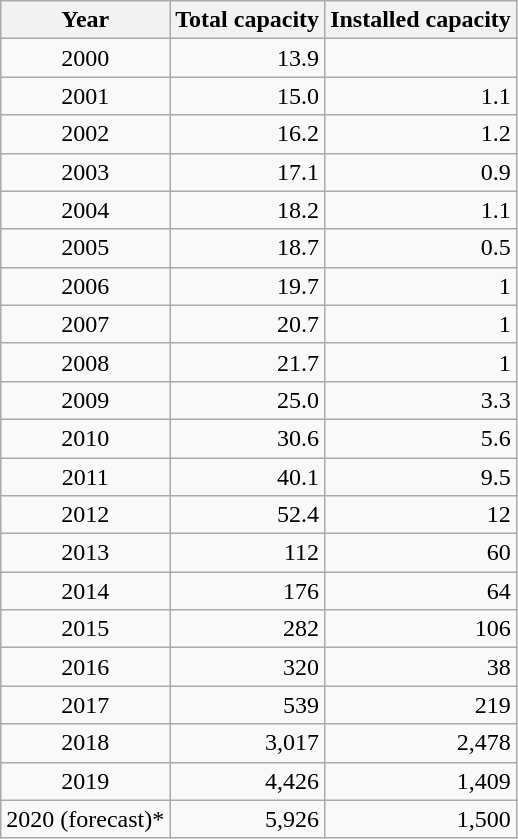<table class="wikitable" style="text-align: right">
<tr>
<th>Year</th>
<th>Total capacity</th>
<th>Installed capacity</th>
</tr>
<tr>
<td align=center>2000</td>
<td>13.9</td>
<td></td>
</tr>
<tr>
<td align=center>2001</td>
<td>15.0</td>
<td>1.1</td>
</tr>
<tr>
<td align=center>2002</td>
<td>16.2</td>
<td>1.2</td>
</tr>
<tr>
<td align=center>2003</td>
<td>17.1</td>
<td>0.9</td>
</tr>
<tr>
<td align=center>2004</td>
<td>18.2</td>
<td>1.1</td>
</tr>
<tr>
<td align=center>2005</td>
<td>18.7</td>
<td>0.5</td>
</tr>
<tr>
<td align=center>2006</td>
<td>19.7</td>
<td>1</td>
</tr>
<tr>
<td align=center>2007</td>
<td>20.7</td>
<td>1</td>
</tr>
<tr>
<td align=center>2008</td>
<td>21.7</td>
<td>1</td>
</tr>
<tr>
<td align=center>2009</td>
<td>25.0</td>
<td>3.3</td>
</tr>
<tr>
<td align=center>2010</td>
<td>30.6</td>
<td>5.6</td>
</tr>
<tr>
<td align=center>2011</td>
<td>40.1</td>
<td>9.5</td>
</tr>
<tr>
<td align=center>2012</td>
<td>52.4</td>
<td>12</td>
</tr>
<tr>
<td align=center>2013</td>
<td>112</td>
<td>60</td>
</tr>
<tr>
<td align=center>2014</td>
<td>176</td>
<td>64</td>
</tr>
<tr>
<td align=center>2015</td>
<td>282</td>
<td>106</td>
</tr>
<tr>
<td align=center>2016</td>
<td>320</td>
<td>38</td>
</tr>
<tr>
<td align=center>2017</td>
<td>539</td>
<td>219</td>
</tr>
<tr>
<td align=center>2018</td>
<td>3,017</td>
<td>2,478</td>
</tr>
<tr>
<td align=center>2019</td>
<td>4,426</td>
<td>1,409</td>
</tr>
<tr>
<td align=center>2020 (forecast)*</td>
<td>5,926</td>
<td>1,500</td>
</tr>
</table>
